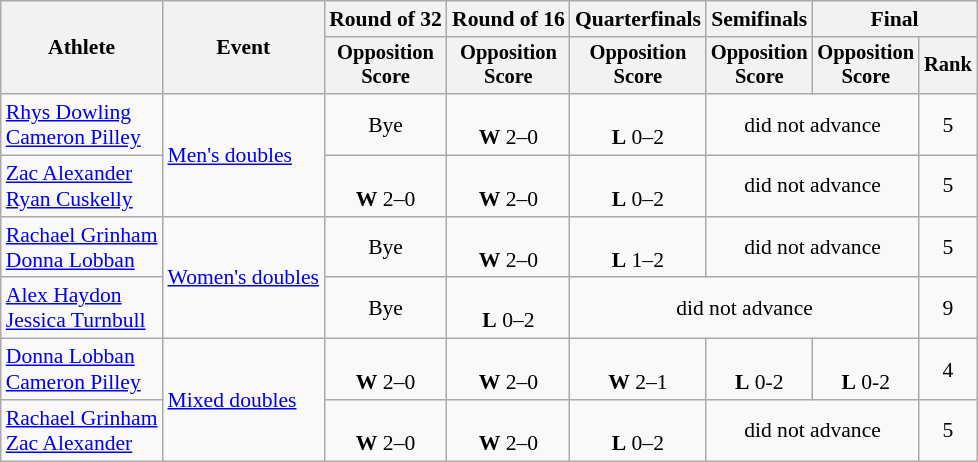<table class=wikitable style=font-size:90%;text-align:center>
<tr>
<th rowspan=2>Athlete</th>
<th rowspan=2>Event</th>
<th>Round of 32</th>
<th>Round of 16</th>
<th>Quarterfinals</th>
<th>Semifinals</th>
<th colspan=2>Final</th>
</tr>
<tr style=font-size:95%>
<th>Opposition<br>Score</th>
<th>Opposition<br>Score</th>
<th>Opposition<br>Score</th>
<th>Opposition<br>Score</th>
<th>Opposition<br>Score</th>
<th>Rank</th>
</tr>
<tr>
<td align=left><a href='#'>Rhys Dowling</a> <br> <a href='#'>Cameron Pilley</a></td>
<td align=left rowspan=2><a href='#'>Men's doubles</a></td>
<td>Bye</td>
<td><br><strong>W</strong> 2–0</td>
<td><br><strong>L</strong> 0–2</td>
<td colspan=2>did not advance</td>
<td>5</td>
</tr>
<tr>
<td align=left><a href='#'>Zac Alexander</a> <br> <a href='#'>Ryan Cuskelly</a></td>
<td><br><strong>W</strong> 2–0</td>
<td><br><strong>W</strong> 2–0</td>
<td><br><strong>L</strong> 0–2</td>
<td colspan=2>did not advance</td>
<td>5</td>
</tr>
<tr>
<td align=left><a href='#'>Rachael Grinham</a> <br> <a href='#'>Donna Lobban</a></td>
<td align=left rowspan=2><a href='#'>Women's doubles</a></td>
<td>Bye</td>
<td><br><strong>W</strong> 2–0</td>
<td><br><strong>L</strong> 1–2</td>
<td colspan=2>did not advance</td>
<td>5</td>
</tr>
<tr>
<td align=left><a href='#'>Alex Haydon</a> <br> <a href='#'>Jessica Turnbull</a></td>
<td>Bye</td>
<td><br><strong>L</strong> 0–2</td>
<td colspan=3>did not advance</td>
<td>9</td>
</tr>
<tr>
<td align=left><a href='#'>Donna Lobban</a> <br> <a href='#'>Cameron Pilley</a></td>
<td align=left rowspan=2><a href='#'>Mixed doubles</a></td>
<td><br><strong>W</strong> 2–0</td>
<td><br><strong>W</strong> 2–0</td>
<td><br><strong>W</strong> 2–1</td>
<td><br><strong>L</strong> 0-2</td>
<td><br><strong>L</strong> 0-2</td>
<td>4</td>
</tr>
<tr>
<td align=left><a href='#'>Rachael Grinham</a> <br> <a href='#'>Zac Alexander</a></td>
<td><br><strong>W</strong> 2–0</td>
<td><br><strong>W</strong> 2–0</td>
<td><br><strong>L</strong> 0–2</td>
<td colspan=2>did not advance</td>
<td>5</td>
</tr>
</table>
